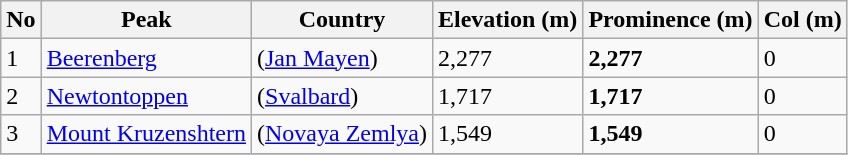<table class="wikitable sortable">
<tr>
<th>No</th>
<th>Peak</th>
<th>Country</th>
<th>Elevation (m)</th>
<th>Prominence (m)</th>
<th>Col (m)</th>
</tr>
<tr>
<td>1</td>
<td><a href='#'>Beerenberg</a></td>
<td> (<a href='#'>Jan Mayen</a>)</td>
<td>2,277</td>
<td><strong>2,277</strong></td>
<td>0</td>
</tr>
<tr>
<td>2</td>
<td><a href='#'>Newtontoppen</a></td>
<td> (<a href='#'>Svalbard</a>)</td>
<td>1,717</td>
<td><strong>1,717</strong></td>
<td>0</td>
</tr>
<tr>
<td>3</td>
<td><a href='#'>Mount Kruzenshtern</a></td>
<td> (<a href='#'>Novaya Zemlya</a>)</td>
<td>1,549</td>
<td><strong>1,549</strong></td>
<td>0</td>
</tr>
<tr>
</tr>
</table>
